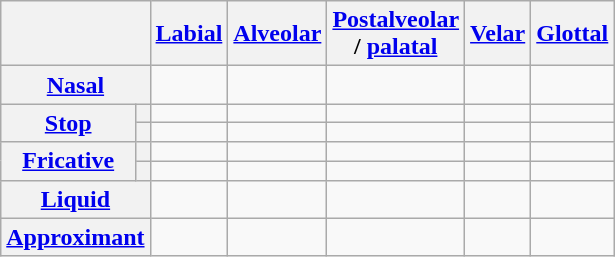<table class="wikitable" style="text-align: center;">
<tr>
<th colspan=2></th>
<th><a href='#'>Labial</a></th>
<th><a href='#'>Alveolar</a></th>
<th><a href='#'>Postalveolar</a><br>/ <a href='#'>palatal</a></th>
<th><a href='#'>Velar</a></th>
<th><a href='#'>Glottal</a></th>
</tr>
<tr>
<th colspan=2><a href='#'>Nasal</a></th>
<td></td>
<td></td>
<td></td>
<td></td>
<td></td>
</tr>
<tr>
<th rowspan="2"><a href='#'>Stop</a></th>
<th></th>
<td></td>
<td></td>
<td></td>
<td></td>
<td></td>
</tr>
<tr>
<th></th>
<td></td>
<td></td>
<td></td>
<td></td>
<td></td>
</tr>
<tr>
<th rowspan="2"><a href='#'>Fricative</a></th>
<th></th>
<td></td>
<td></td>
<td></td>
<td></td>
<td></td>
</tr>
<tr>
<th></th>
<td></td>
<td></td>
<td></td>
<td></td>
<td></td>
</tr>
<tr>
<th colspan="2"><a href='#'>Liquid</a></th>
<td></td>
<td></td>
<td></td>
<td></td>
<td></td>
</tr>
<tr>
<th colspan="2"><a href='#'>Approximant</a></th>
<td></td>
<td></td>
<td></td>
<td></td>
<td></td>
</tr>
</table>
